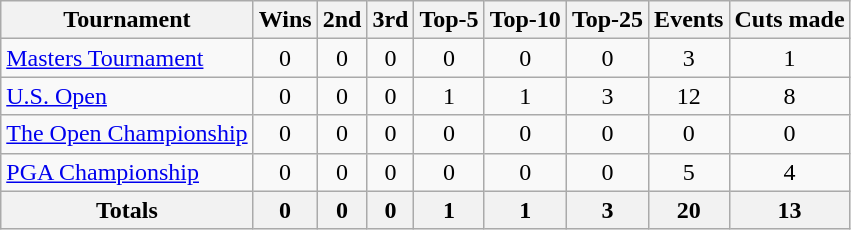<table class=wikitable style=text-align:center>
<tr>
<th>Tournament</th>
<th>Wins</th>
<th>2nd</th>
<th>3rd</th>
<th>Top-5</th>
<th>Top-10</th>
<th>Top-25</th>
<th>Events</th>
<th>Cuts made</th>
</tr>
<tr>
<td align=left><a href='#'>Masters Tournament</a></td>
<td>0</td>
<td>0</td>
<td>0</td>
<td>0</td>
<td>0</td>
<td>0</td>
<td>3</td>
<td>1</td>
</tr>
<tr>
<td align=left><a href='#'>U.S. Open</a></td>
<td>0</td>
<td>0</td>
<td>0</td>
<td>1</td>
<td>1</td>
<td>3</td>
<td>12</td>
<td>8</td>
</tr>
<tr>
<td align=left><a href='#'>The Open Championship</a></td>
<td>0</td>
<td>0</td>
<td>0</td>
<td>0</td>
<td>0</td>
<td>0</td>
<td>0</td>
<td>0</td>
</tr>
<tr>
<td align=left><a href='#'>PGA Championship</a></td>
<td>0</td>
<td>0</td>
<td>0</td>
<td>0</td>
<td>0</td>
<td>0</td>
<td>5</td>
<td>4</td>
</tr>
<tr>
<th>Totals</th>
<th>0</th>
<th>0</th>
<th>0</th>
<th>1</th>
<th>1</th>
<th>3</th>
<th>20</th>
<th>13</th>
</tr>
</table>
